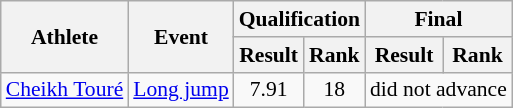<table class=wikitable style=font-size:90%>
<tr>
<th rowspan=2>Athlete</th>
<th rowspan=2>Event</th>
<th colspan=2>Qualification</th>
<th colspan=2>Final</th>
</tr>
<tr>
<th>Result</th>
<th>Rank</th>
<th>Result</th>
<th>Rank</th>
</tr>
<tr>
<td><a href='#'>Cheikh Touré</a></td>
<td><a href='#'>Long jump</a></td>
<td align=center>7.91</td>
<td align=center>18</td>
<td align=center colspan=2>did not advance</td>
</tr>
</table>
